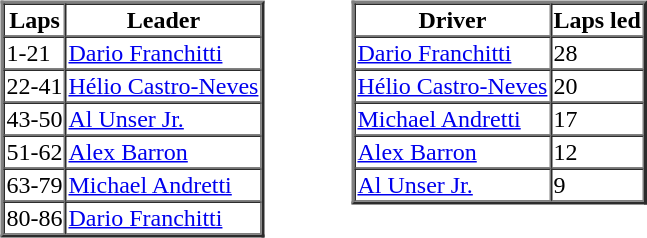<table>
<tr>
<td valign="top"><br><table border=2 cellspacing=0>
<tr>
<th>Laps</th>
<th>Leader</th>
</tr>
<tr>
<td>1-21</td>
<td><a href='#'>Dario Franchitti</a></td>
</tr>
<tr>
<td>22-41</td>
<td><a href='#'>Hélio Castro-Neves</a></td>
</tr>
<tr>
<td>43-50</td>
<td><a href='#'>Al Unser Jr.</a></td>
</tr>
<tr>
<td>51-62</td>
<td><a href='#'>Alex Barron</a></td>
</tr>
<tr>
<td>63-79</td>
<td><a href='#'>Michael Andretti</a></td>
</tr>
<tr>
<td>80-86</td>
<td><a href='#'>Dario Franchitti</a></td>
</tr>
</table>
</td>
<td width="50"> </td>
<td valign="top"><br><table border=2 cellspacing=0>
<tr>
<th>Driver</th>
<th>Laps led</th>
</tr>
<tr>
<td><a href='#'>Dario Franchitti</a></td>
<td>28</td>
</tr>
<tr>
<td><a href='#'>Hélio Castro-Neves</a></td>
<td>20</td>
</tr>
<tr>
<td><a href='#'>Michael Andretti</a></td>
<td>17</td>
</tr>
<tr>
<td><a href='#'>Alex Barron</a></td>
<td>12</td>
</tr>
<tr>
<td><a href='#'>Al Unser Jr.</a></td>
<td>9</td>
</tr>
</table>
</td>
</tr>
</table>
